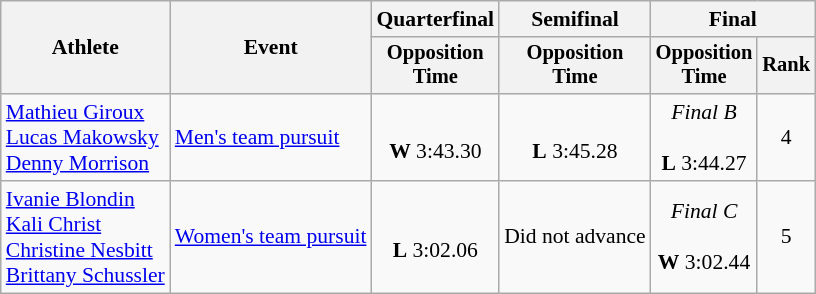<table class="wikitable" style="font-size:90%">
<tr>
<th rowspan="2">Athlete</th>
<th rowspan="2">Event</th>
<th>Quarterfinal</th>
<th>Semifinal</th>
<th colspan="2">Final</th>
</tr>
<tr style="font-size:95%">
<th>Opposition<br>Time</th>
<th>Opposition<br>Time</th>
<th>Opposition<br>Time</th>
<th>Rank</th>
</tr>
<tr align=center>
<td align=left><a href='#'>Mathieu Giroux</a><br><a href='#'>Lucas Makowsky</a><br><a href='#'>Denny Morrison</a></td>
<td align=left><a href='#'>Men's team pursuit</a></td>
<td><br><strong>W</strong> 3:43.30</td>
<td><br><strong>L</strong> 3:45.28</td>
<td><em>Final B</em><br><br><strong>L</strong> 3:44.27</td>
<td>4</td>
</tr>
<tr align=center>
<td align=left><a href='#'>Ivanie Blondin</a><br><a href='#'>Kali Christ</a><br><a href='#'>Christine Nesbitt</a><br><a href='#'>Brittany Schussler</a></td>
<td align=left><a href='#'>Women's team pursuit</a></td>
<td><br><strong>L</strong> 3:02.06</td>
<td>Did not advance</td>
<td><em>Final C</em><br><br><strong>W</strong> 3:02.44</td>
<td>5</td>
</tr>
</table>
